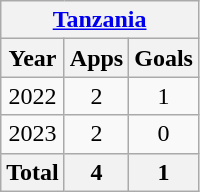<table class="wikitable" style="text-align:center">
<tr>
<th colspan="3"><a href='#'>Tanzania</a></th>
</tr>
<tr>
<th>Year</th>
<th>Apps</th>
<th>Goals</th>
</tr>
<tr>
<td>2022</td>
<td>2</td>
<td>1</td>
</tr>
<tr>
<td>2023</td>
<td>2</td>
<td>0</td>
</tr>
<tr>
<th>Total</th>
<th>4</th>
<th>1</th>
</tr>
</table>
